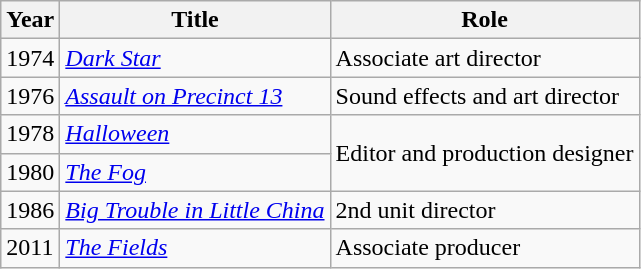<table class="wikitable">
<tr>
<th>Year</th>
<th>Title</th>
<th>Role</th>
</tr>
<tr>
<td>1974</td>
<td><em><a href='#'>Dark Star</a></em></td>
<td>Associate art director</td>
</tr>
<tr>
<td>1976</td>
<td><em><a href='#'>Assault on Precinct 13</a></em></td>
<td>Sound effects and art director</td>
</tr>
<tr>
<td>1978</td>
<td><em><a href='#'>Halloween</a></em></td>
<td rowspan=2>Editor and production designer</td>
</tr>
<tr>
<td>1980</td>
<td><em><a href='#'>The Fog</a></em></td>
</tr>
<tr>
<td>1986</td>
<td><em><a href='#'>Big Trouble in Little China</a></em></td>
<td>2nd unit director</td>
</tr>
<tr>
<td>2011</td>
<td><em><a href='#'>The Fields</a></em></td>
<td>Associate producer</td>
</tr>
</table>
